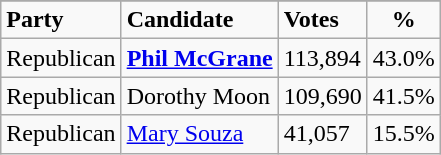<table class="wikitable">
<tr>
</tr>
<tr>
<td><strong>Party</strong></td>
<td><strong>Candidate</strong></td>
<td><strong>Votes</strong></td>
<td align=center><strong>%</strong></td>
</tr>
<tr>
<td>Republican</td>
<td><strong><a href='#'>Phil McGrane</a></strong></td>
<td>113,894</td>
<td>43.0%</td>
</tr>
<tr>
<td>Republican</td>
<td>Dorothy Moon</td>
<td>109,690</td>
<td>41.5%</td>
</tr>
<tr>
<td>Republican</td>
<td><a href='#'>Mary Souza</a></td>
<td>41,057</td>
<td>15.5%</td>
</tr>
</table>
